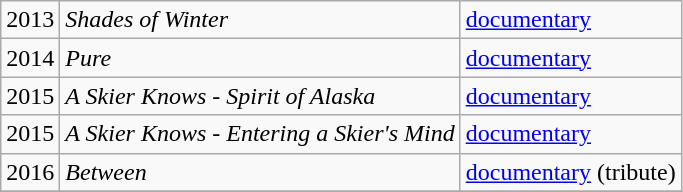<table class="wikitable sortable">
<tr>
<td>2013</td>
<td><em>Shades of Winter</em></td>
<td><a href='#'>documentary</a></td>
</tr>
<tr>
<td>2014</td>
<td><em>Pure</em></td>
<td><a href='#'>documentary</a></td>
</tr>
<tr>
<td>2015</td>
<td><em>A Skier Knows - Spirit of Alaska</em></td>
<td><a href='#'>documentary</a></td>
</tr>
<tr>
<td>2015</td>
<td><em>A Skier Knows - Entering a Skier's Mind</em></td>
<td><a href='#'>documentary</a></td>
</tr>
<tr>
<td>2016</td>
<td><em>Between</em></td>
<td><a href='#'>documentary</a> (tribute)</td>
</tr>
<tr>
</tr>
</table>
